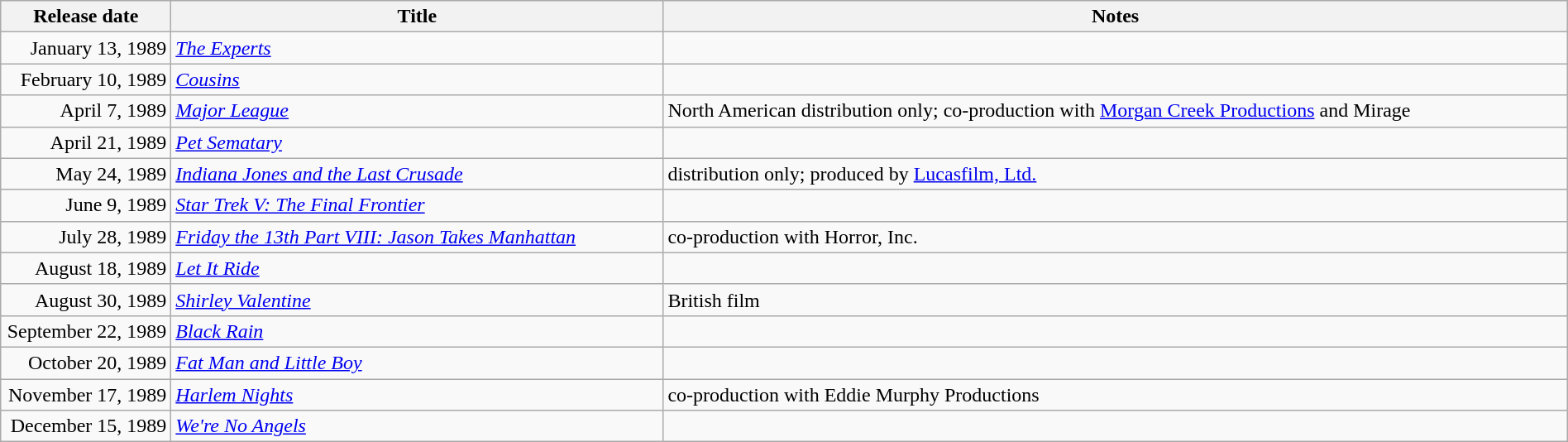<table class="wikitable sortable" style="width:100%;">
<tr>
<th scope="col" style="width:130px;">Release date</th>
<th>Title</th>
<th>Notes</th>
</tr>
<tr>
<td style="text-align:right;">January 13, 1989</td>
<td><em><a href='#'>The Experts</a></em></td>
<td></td>
</tr>
<tr>
<td style="text-align:right;">February 10, 1989</td>
<td><em><a href='#'>Cousins</a></em></td>
<td></td>
</tr>
<tr>
<td style="text-align:right;">April 7, 1989</td>
<td><em><a href='#'>Major League</a></em></td>
<td>North American distribution only; co-production with <a href='#'>Morgan Creek Productions</a> and Mirage</td>
</tr>
<tr>
<td style="text-align:right;">April 21, 1989</td>
<td><em><a href='#'>Pet Sematary</a></em></td>
<td></td>
</tr>
<tr>
<td style="text-align:right;">May 24, 1989</td>
<td><em><a href='#'>Indiana Jones and the Last Crusade</a></em></td>
<td>distribution only; produced by <a href='#'>Lucasfilm, Ltd.</a></td>
</tr>
<tr>
<td style="text-align:right;">June 9, 1989</td>
<td><em><a href='#'>Star Trek V: The Final Frontier</a></em></td>
<td></td>
</tr>
<tr>
<td style="text-align:right;">July 28, 1989</td>
<td><em><a href='#'>Friday the 13th Part VIII: Jason Takes Manhattan</a></em></td>
<td>co-production with Horror, Inc.</td>
</tr>
<tr>
<td style="text-align:right;">August 18, 1989</td>
<td><em><a href='#'>Let It Ride</a></em></td>
<td></td>
</tr>
<tr>
<td style="text-align:right;">August 30, 1989</td>
<td><em><a href='#'>Shirley Valentine</a></em></td>
<td>British film</td>
</tr>
<tr>
<td style="text-align:right;">September 22, 1989</td>
<td><em><a href='#'>Black Rain</a></em></td>
<td></td>
</tr>
<tr>
<td style="text-align:right;">October 20, 1989</td>
<td><em><a href='#'>Fat Man and Little Boy</a></em></td>
<td></td>
</tr>
<tr>
<td style="text-align:right;">November 17, 1989</td>
<td><em><a href='#'>Harlem Nights</a></em></td>
<td>co-production with Eddie Murphy Productions</td>
</tr>
<tr>
<td style="text-align:right;">December 15, 1989</td>
<td><em><a href='#'>We're No Angels</a></em></td>
<td></td>
</tr>
</table>
